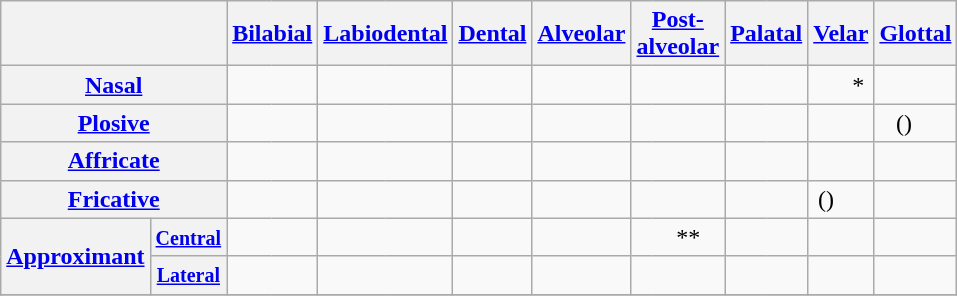<table class="wikitable" style="text-align: center">
<tr>
<th colspan="2"></th>
<th colspan="2"><a href='#'>Bilabial</a></th>
<th colspan="2"><a href='#'>Labiodental</a></th>
<th colspan="2"><a href='#'>Dental</a></th>
<th colspan="2"><a href='#'>Alveolar</a></th>
<th colspan="2"><a href='#'>Post-<br>alveolar</a></th>
<th colspan="2"><a href='#'>Palatal</a></th>
<th colspan="2"><a href='#'>Velar</a></th>
<th colspan="2"><a href='#'>Glottal</a></th>
</tr>
<tr>
<th colspan="2"><a href='#'>Nasal</a></th>
<td style="border-right: 0;"></td>
<td style="border-left: 0;"></td>
<td colspan="2"></td>
<td colspan="2"></td>
<td style="border-right: 0;"></td>
<td style="border-left: 0;"></td>
<td colspan="2"></td>
<td colspan="2"></td>
<td style="border-right: 0;"></td>
<td style="border-left: 0;">*</td>
<td colspan="2"></td>
</tr>
<tr>
<th colspan="2"><a href='#'>Plosive</a></th>
<td style="border-right: 0;"></td>
<td style="border-left: 0;"></td>
<td colspan="2"></td>
<td colspan="2"></td>
<td style="border-right: 0;"></td>
<td style="border-left: 0;"></td>
<td style="border-right: 0;"></td>
<td style="border-left: 0;"></td>
<td colspan="2"></td>
<td style="border-right: 0;"></td>
<td style="border-left: 0;"></td>
<td style="border-right: 0;">()</td>
<td style="border-left: 0;"></td>
</tr>
<tr>
<th colspan="2"><a href='#'>Affricate</a></th>
<td style="border-right: 0;"></td>
<td style="border-left: 0;"></td>
<td colspan="2"></td>
<td style="border-right: 0;"></td>
<td style="border-left: 0;"></td>
<td colspan="2"></td>
<td style="border-right: 0;"></td>
<td style="border-left: 0;"></td>
<td colspan="2"></td>
<td style="border-right: 0;"></td>
<td style="border-left: 0;"></td>
<td colspan="2"></td>
</tr>
<tr>
<th colspan="2"><a href='#'>Fricative</a></th>
<td colspan="2"></td>
<td style="border-right: 0;"></td>
<td style="border-left: 0;"></td>
<td style="border-right: 0;"></td>
<td style="border-left: 0;"></td>
<td style="border-right: 0;"></td>
<td style="border-left: 0;"></td>
<td style="border-right: 0;"></td>
<td style="border-left: 0;"></td>
<td colspan="2"></td>
<td style="border-right: 0;">()</td>
<td style="border-left: 0;"></td>
<td style="border-right: 0;"></td>
<td style="border-left: 0;"></td>
</tr>
<tr>
<th rowspan="2"><a href='#'>Approximant</a></th>
<th><small><a href='#'>Central</a></small></th>
<td colspan="2"></td>
<td colspan="2"></td>
<td colspan="2"></td>
<td colspan="2"></td>
<td style="border-right: 0;"></td>
<td style="border-left: 0;">**</td>
<td style="border-right: 0;"></td>
<td style="border-left: 0;"></td>
<td style="border-right: 0;"></td>
<td style="border-left: 0;"></td>
<td colspan="2"></td>
</tr>
<tr>
<th><small><a href='#'>Lateral</a></small></th>
<td colspan="2"></td>
<td colspan="2"></td>
<td colspan="2"></td>
<td style="border-right: 0;"></td>
<td style="border-left: 0;"></td>
<td colspan="2"></td>
<td colspan="2"></td>
<td colspan="2"></td>
<td colspan="2"></td>
</tr>
<tr>
</tr>
</table>
